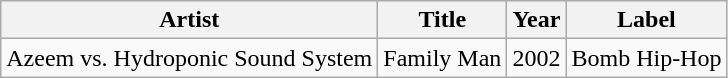<table class="wikitable">
<tr>
<th>Artist</th>
<th>Title</th>
<th>Year</th>
<th>Label</th>
</tr>
<tr>
<td>Azeem vs. Hydroponic Sound System</td>
<td>Family Man</td>
<td>2002</td>
<td>Bomb Hip-Hop</td>
</tr>
</table>
